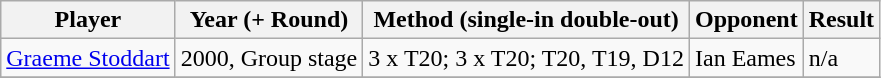<table class="wikitable sortable">
<tr>
<th>Player</th>
<th>Year (+ Round)</th>
<th>Method (single-in double-out)</th>
<th>Opponent</th>
<th>Result</th>
</tr>
<tr>
<td> <a href='#'>Graeme Stoddart</a></td>
<td>2000, Group stage</td>
<td>3 x T20; 3 x T20; T20, T19, D12</td>
<td> Ian Eames</td>
<td>n/a</td>
</tr>
<tr>
</tr>
</table>
